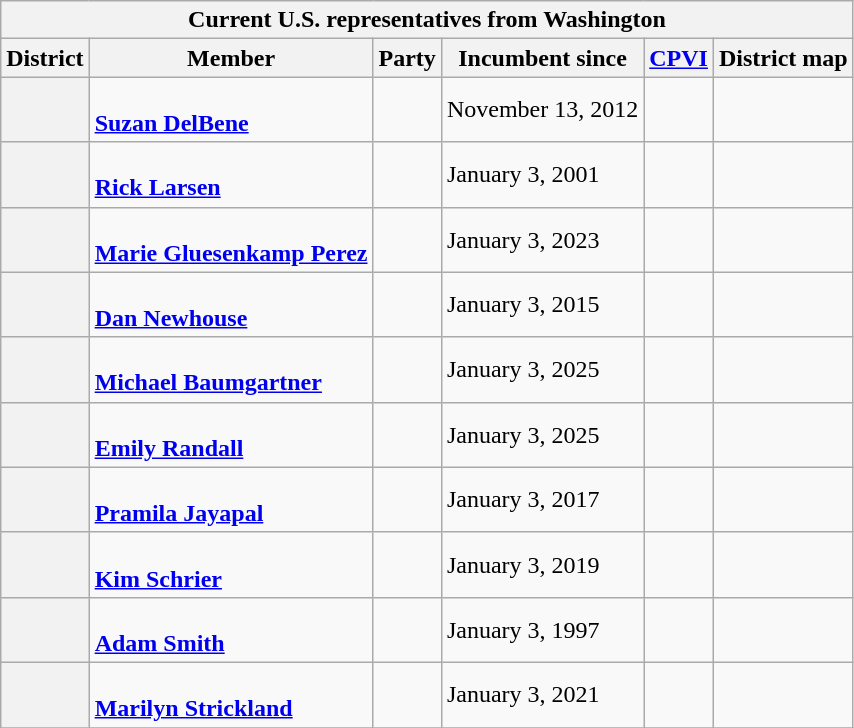<table class="wikitable sticky-header-multi sortable">
<tr>
<th colspan=6>Current U.S. representatives from Washington</th>
</tr>
<tr>
<th>District</th>
<th>Member<br></th>
<th>Party</th>
<th data-sort-type="date">Incumbent since</th>
<th data-sort-type="number"><a href='#'>CPVI</a><br></th>
<th class="unsortable">District map</th>
</tr>
<tr>
<th></th>
<td data-sort-value="DelBene, Suzan"><br><strong><a href='#'>Suzan DelBene</a></strong><br></td>
<td></td>
<td>November 13, 2012</td>
<td></td>
<td></td>
</tr>
<tr>
<th></th>
<td data-sort-value="Larsen, Rick"><br><strong><a href='#'>Rick Larsen</a></strong><br></td>
<td></td>
<td>January 3, 2001</td>
<td></td>
<td></td>
</tr>
<tr>
<th></th>
<td data-sort-value="Gluesenkamp Perez, Marie"><br><strong><a href='#'>Marie Gluesenkamp Perez</a></strong><br></td>
<td></td>
<td>January 3, 2023</td>
<td></td>
<td></td>
</tr>
<tr>
<th></th>
<td data-sort-value="Newhouse, Dan"><br><strong><a href='#'>Dan Newhouse</a></strong><br></td>
<td></td>
<td>January 3, 2015</td>
<td></td>
<td></td>
</tr>
<tr>
<th></th>
<td data-sort-value="Baumgartner, Michael"><br><strong><a href='#'>Michael Baumgartner</a></strong><br></td>
<td></td>
<td>January 3, 2025</td>
<td></td>
<td></td>
</tr>
<tr>
<th></th>
<td data-sort-value="Randall, Emily"><br><strong><a href='#'>Emily Randall</a></strong><br></td>
<td></td>
<td>January 3, 2025</td>
<td></td>
<td></td>
</tr>
<tr>
<th></th>
<td data-sort-value="Jayapal, Pramila"><br><strong><a href='#'>Pramila Jayapal</a></strong><br></td>
<td></td>
<td>January 3, 2017</td>
<td></td>
<td></td>
</tr>
<tr>
<th></th>
<td data-sort-value="Schrier, Kim"><br><strong><a href='#'>Kim Schrier</a></strong><br></td>
<td></td>
<td>January 3, 2019</td>
<td></td>
<td></td>
</tr>
<tr>
<th></th>
<td data-sort-value="Smith, Adam"><br><strong><a href='#'>Adam Smith</a></strong><br></td>
<td></td>
<td>January 3, 1997</td>
<td></td>
<td></td>
</tr>
<tr>
<th></th>
<td data-sort-value="Strickland, Marilyn"><br><strong><a href='#'>Marilyn Strickland</a></strong><br></td>
<td></td>
<td>January 3, 2021</td>
<td></td>
<td></td>
</tr>
<tr>
</tr>
</table>
